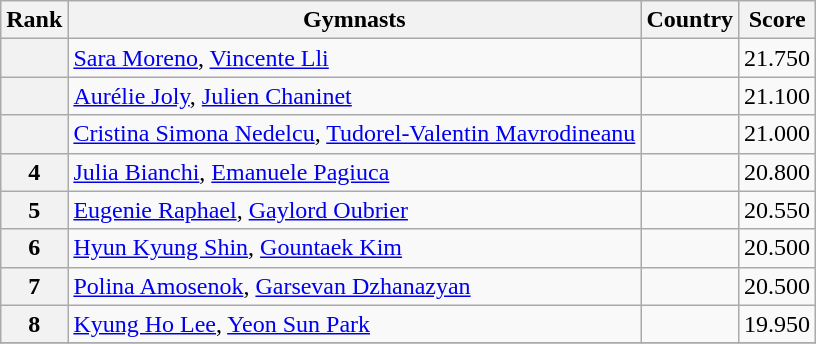<table class="wikitable sortable">
<tr>
<th>Rank</th>
<th>Gymnasts</th>
<th>Country</th>
<th>Score</th>
</tr>
<tr>
<th></th>
<td><a href='#'>Sara Moreno</a>, <a href='#'>Vincente Lli</a></td>
<td></td>
<td>21.750</td>
</tr>
<tr>
<th></th>
<td><a href='#'>Aurélie Joly</a>, <a href='#'>Julien Chaninet</a></td>
<td></td>
<td>21.100</td>
</tr>
<tr>
<th></th>
<td><a href='#'>Cristina Simona Nedelcu</a>, <a href='#'>Tudorel-Valentin Mavrodineanu</a></td>
<td></td>
<td>21.000</td>
</tr>
<tr>
<th>4</th>
<td><a href='#'>Julia Bianchi</a>, <a href='#'>Emanuele Pagiuca</a></td>
<td></td>
<td>20.800</td>
</tr>
<tr>
<th>5</th>
<td><a href='#'>Eugenie Raphael</a>, <a href='#'>Gaylord Oubrier</a></td>
<td></td>
<td>20.550</td>
</tr>
<tr>
<th>6</th>
<td><a href='#'>Hyun Kyung Shin</a>, <a href='#'>Gountaek Kim</a></td>
<td></td>
<td>20.500</td>
</tr>
<tr>
<th>7</th>
<td><a href='#'>Polina Amosenok</a>, <a href='#'>Garsevan Dzhanazyan</a></td>
<td></td>
<td>20.500</td>
</tr>
<tr>
<th>8</th>
<td><a href='#'>Kyung Ho Lee</a>, <a href='#'>Yeon Sun Park</a></td>
<td></td>
<td>19.950</td>
</tr>
<tr>
</tr>
</table>
